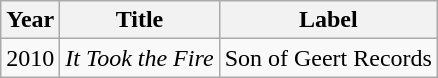<table class="wikitable">
<tr>
<th>Year</th>
<th>Title</th>
<th>Label</th>
</tr>
<tr>
<td>2010</td>
<td><em>It Took the Fire</em></td>
<td>Son of Geert Records</td>
</tr>
</table>
